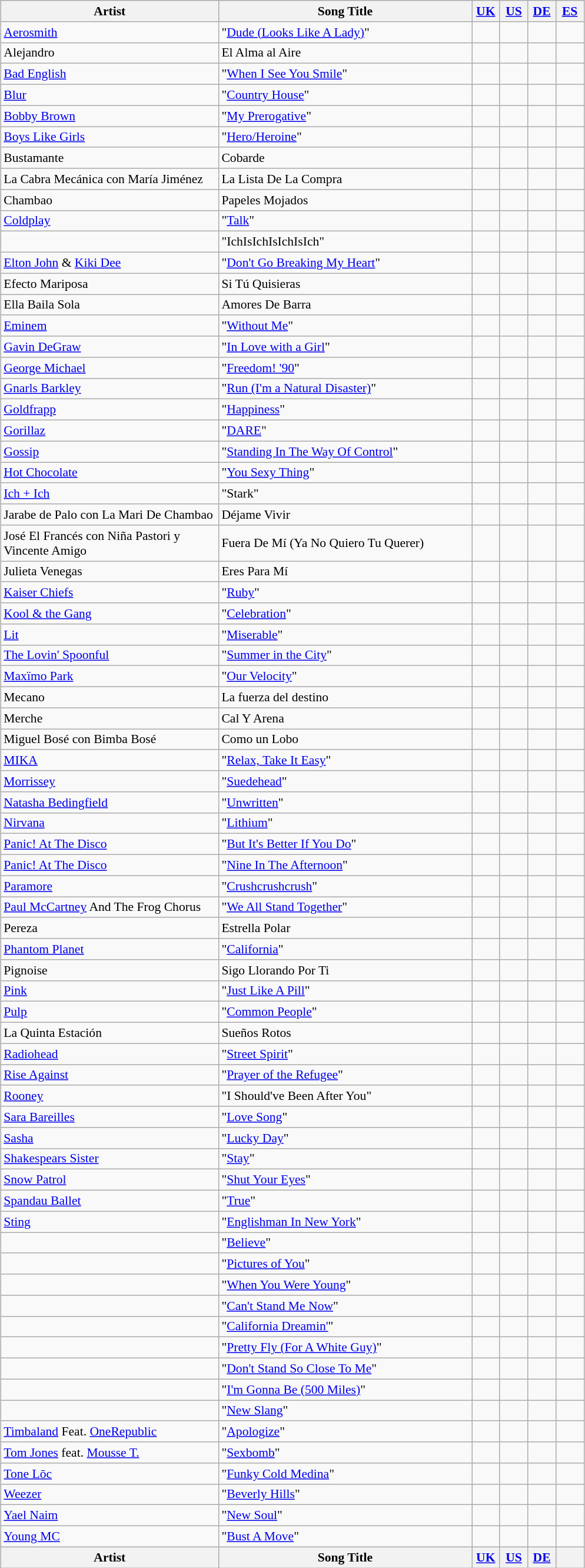<table class="wikitable sortable" style="font-size:90%; text-align:left; margin: 5px;">
<tr>
<th style="width:240px;">Artist</th>
<th style="width:280px;">Song Title</th>
<th width=25px><a href='#'>UK</a></th>
<th width=25px><a href='#'>US</a></th>
<th width=25px><a href='#'>DE</a></th>
<th width=25px><a href='#'>ES</a></th>
</tr>
<tr>
<td><a href='#'>Aerosmith</a></td>
<td>"<a href='#'>Dude (Looks Like A Lady)</a>"</td>
<td></td>
<td></td>
<td></td>
<td></td>
</tr>
<tr>
<td>Alejandro</td>
<td>El Alma al Aire</td>
<td></td>
<td></td>
<td></td>
<td></td>
</tr>
<tr>
<td><a href='#'>Bad English</a></td>
<td>"<a href='#'>When I See You Smile</a>"</td>
<td></td>
<td></td>
<td></td>
<td></td>
</tr>
<tr>
<td><a href='#'>Blur</a></td>
<td>"<a href='#'>Country House</a>"</td>
<td></td>
<td></td>
<td></td>
<td></td>
</tr>
<tr>
<td><a href='#'>Bobby Brown</a></td>
<td>"<a href='#'>My Prerogative</a>"</td>
<td></td>
<td></td>
<td></td>
<td></td>
</tr>
<tr>
<td><a href='#'>Boys Like Girls</a></td>
<td>"<a href='#'>Hero/Heroine</a>"</td>
<td></td>
<td></td>
<td></td>
<td></td>
</tr>
<tr>
<td>Bustamante</td>
<td>Cobarde</td>
<td></td>
<td></td>
<td></td>
<td></td>
</tr>
<tr>
<td>La Cabra Mecánica con María Jiménez</td>
<td>La Lista De La Compra</td>
<td></td>
<td></td>
<td></td>
<td></td>
</tr>
<tr>
<td>Chambao</td>
<td>Papeles Mojados</td>
<td></td>
<td></td>
<td></td>
<td></td>
</tr>
<tr>
<td><a href='#'>Coldplay</a></td>
<td>"<a href='#'>Talk</a>"</td>
<td></td>
<td></td>
<td></td>
<td></td>
</tr>
<tr>
<td></td>
<td>"IchIsIchIsIchIsIch"</td>
<td></td>
<td></td>
<td></td>
<td></td>
</tr>
<tr>
<td><a href='#'>Elton John</a> & <a href='#'>Kiki Dee</a></td>
<td>"<a href='#'>Don't Go Breaking My Heart</a>"</td>
<td></td>
<td></td>
<td></td>
<td></td>
</tr>
<tr>
<td>Efecto Mariposa</td>
<td>Si Tú Quisieras</td>
<td></td>
<td></td>
<td></td>
<td></td>
</tr>
<tr>
<td>Ella Baila Sola</td>
<td>Amores De Barra</td>
<td></td>
<td></td>
<td></td>
<td></td>
</tr>
<tr>
<td><a href='#'>Eminem</a></td>
<td>"<a href='#'>Without Me</a>"</td>
<td></td>
<td></td>
<td></td>
<td></td>
</tr>
<tr>
<td><a href='#'>Gavin DeGraw</a></td>
<td>"<a href='#'>In Love with a Girl</a>"</td>
<td></td>
<td></td>
<td></td>
<td></td>
</tr>
<tr>
<td><a href='#'>George Michael</a></td>
<td>"<a href='#'>Freedom! '90</a>"</td>
<td></td>
<td></td>
<td></td>
<td></td>
</tr>
<tr>
<td><a href='#'>Gnarls Barkley</a></td>
<td>"<a href='#'>Run (I'm a Natural Disaster)</a>"</td>
<td></td>
<td></td>
<td></td>
<td></td>
</tr>
<tr>
<td><a href='#'>Goldfrapp</a></td>
<td>"<a href='#'>Happiness</a>"</td>
<td></td>
<td></td>
<td></td>
<td></td>
</tr>
<tr>
<td><a href='#'>Gorillaz</a></td>
<td>"<a href='#'>DARE</a>"</td>
<td></td>
<td></td>
<td></td>
<td></td>
</tr>
<tr>
<td><a href='#'>Gossip</a></td>
<td>"<a href='#'>Standing In The Way Of Control</a>"</td>
<td></td>
<td></td>
<td></td>
<td></td>
</tr>
<tr>
<td><a href='#'>Hot Chocolate</a></td>
<td>"<a href='#'>You Sexy Thing</a>"</td>
<td></td>
<td></td>
<td></td>
<td></td>
</tr>
<tr>
<td><a href='#'>Ich + Ich</a></td>
<td>"Stark"</td>
<td></td>
<td></td>
<td></td>
<td></td>
</tr>
<tr>
<td>Jarabe de Palo con La Mari De Chambao</td>
<td>Déjame Vivir</td>
<td></td>
<td></td>
<td></td>
<td></td>
</tr>
<tr>
<td>José El Francés con Niña Pastori y Vincente Amigo</td>
<td>Fuera De Mí (Ya No Quiero Tu Querer)</td>
<td></td>
<td></td>
<td></td>
<td></td>
</tr>
<tr>
<td>Julieta Venegas</td>
<td>Eres Para Mí</td>
<td></td>
<td></td>
<td></td>
<td></td>
</tr>
<tr>
<td><a href='#'>Kaiser Chiefs</a></td>
<td>"<a href='#'>Ruby</a>"</td>
<td></td>
<td></td>
<td></td>
<td></td>
</tr>
<tr>
<td><a href='#'>Kool & the Gang</a></td>
<td>"<a href='#'>Celebration</a>"</td>
<td></td>
<td></td>
<td></td>
<td></td>
</tr>
<tr>
<td><a href='#'>Lit</a></td>
<td>"<a href='#'>Miserable</a>"</td>
<td></td>
<td></td>
<td></td>
<td></td>
</tr>
<tr>
<td><a href='#'>The Lovin' Spoonful</a></td>
<td>"<a href='#'>Summer in the City</a>"</td>
<td></td>
<td></td>
<td></td>
<td></td>
</tr>
<tr>
<td><a href='#'>Maxïmo Park</a></td>
<td>"<a href='#'>Our Velocity</a>"</td>
<td></td>
<td></td>
<td></td>
<td></td>
</tr>
<tr>
<td>Mecano</td>
<td>La fuerza del destino</td>
<td></td>
<td></td>
<td></td>
<td></td>
</tr>
<tr>
<td>Merche</td>
<td>Cal Y Arena</td>
<td></td>
<td></td>
<td></td>
<td></td>
</tr>
<tr>
<td>Miguel Bosé con Bimba Bosé</td>
<td>Como un Lobo</td>
<td></td>
<td></td>
<td></td>
<td></td>
</tr>
<tr>
<td><a href='#'>MIKA</a></td>
<td>"<a href='#'>Relax, Take It Easy</a>"</td>
<td></td>
<td></td>
<td></td>
<td></td>
</tr>
<tr>
<td><a href='#'>Morrissey</a></td>
<td>"<a href='#'>Suedehead</a>"</td>
<td></td>
<td></td>
<td></td>
<td></td>
</tr>
<tr>
<td><a href='#'>Natasha Bedingfield</a></td>
<td>"<a href='#'>Unwritten</a>"</td>
<td></td>
<td></td>
<td></td>
<td></td>
</tr>
<tr>
<td><a href='#'>Nirvana</a></td>
<td>"<a href='#'>Lithium</a>"</td>
<td></td>
<td></td>
<td></td>
<td></td>
</tr>
<tr>
<td><a href='#'>Panic! At The Disco</a></td>
<td>"<a href='#'>But It's Better If You Do</a>"</td>
<td></td>
<td></td>
<td></td>
<td></td>
</tr>
<tr>
<td><a href='#'>Panic! At The Disco</a></td>
<td>"<a href='#'>Nine In The Afternoon</a>"</td>
<td></td>
<td></td>
<td></td>
<td></td>
</tr>
<tr>
<td><a href='#'>Paramore</a></td>
<td>"<a href='#'>Crushcrushcrush</a>"</td>
<td></td>
<td></td>
<td></td>
<td></td>
</tr>
<tr>
<td><a href='#'>Paul McCartney</a> And The Frog Chorus</td>
<td>"<a href='#'>We All Stand Together</a>"</td>
<td></td>
<td></td>
<td></td>
<td></td>
</tr>
<tr>
<td>Pereza</td>
<td>Estrella Polar</td>
<td></td>
<td></td>
<td></td>
<td></td>
</tr>
<tr>
<td><a href='#'>Phantom Planet</a></td>
<td>"<a href='#'>California</a>"</td>
<td></td>
<td></td>
<td></td>
<td></td>
</tr>
<tr>
<td>Pignoise</td>
<td>Sigo Llorando Por Ti</td>
<td></td>
<td></td>
<td></td>
<td></td>
</tr>
<tr>
<td><a href='#'>Pink</a></td>
<td>"<a href='#'>Just Like A Pill</a>"</td>
<td></td>
<td></td>
<td></td>
<td></td>
</tr>
<tr>
<td><a href='#'>Pulp</a></td>
<td>"<a href='#'>Common People</a>"</td>
<td></td>
<td></td>
<td></td>
<td></td>
</tr>
<tr>
<td>La Quinta Estación</td>
<td>Sueños Rotos</td>
<td></td>
<td></td>
<td></td>
<td></td>
</tr>
<tr>
<td><a href='#'>Radiohead</a></td>
<td>"<a href='#'>Street Spirit</a>"</td>
<td></td>
<td></td>
<td></td>
<td></td>
</tr>
<tr>
<td><a href='#'>Rise Against</a></td>
<td>"<a href='#'>Prayer of the Refugee</a>"</td>
<td></td>
<td></td>
<td></td>
<td></td>
</tr>
<tr>
<td><a href='#'>Rooney</a></td>
<td>"I Should've Been After You"</td>
<td></td>
<td></td>
<td></td>
<td></td>
</tr>
<tr>
<td><a href='#'>Sara Bareilles</a></td>
<td>"<a href='#'>Love Song</a>"</td>
<td></td>
<td></td>
<td></td>
<td></td>
</tr>
<tr>
<td><a href='#'>Sasha</a></td>
<td>"<a href='#'>Lucky Day</a>"</td>
<td></td>
<td></td>
<td></td>
<td></td>
</tr>
<tr>
<td><a href='#'>Shakespears Sister</a></td>
<td>"<a href='#'>Stay</a>"</td>
<td></td>
<td></td>
<td></td>
<td></td>
</tr>
<tr>
<td><a href='#'>Snow Patrol</a></td>
<td>"<a href='#'>Shut Your Eyes</a>"</td>
<td></td>
<td></td>
<td></td>
<td></td>
</tr>
<tr>
<td><a href='#'>Spandau Ballet</a></td>
<td>"<a href='#'>True</a>"</td>
<td></td>
<td></td>
<td></td>
<td></td>
</tr>
<tr>
<td><a href='#'>Sting</a></td>
<td>"<a href='#'>Englishman In New York</a>"</td>
<td></td>
<td></td>
<td></td>
<td></td>
</tr>
<tr>
<td></td>
<td>"<a href='#'>Believe</a>"</td>
<td></td>
<td></td>
<td></td>
<td></td>
</tr>
<tr>
<td></td>
<td>"<a href='#'>Pictures of You</a>"</td>
<td></td>
<td></td>
<td></td>
<td></td>
</tr>
<tr>
<td></td>
<td>"<a href='#'>When You Were Young</a>"</td>
<td></td>
<td></td>
<td></td>
<td></td>
</tr>
<tr>
<td></td>
<td>"<a href='#'>Can't Stand Me Now</a>"</td>
<td></td>
<td></td>
<td></td>
<td></td>
</tr>
<tr>
<td></td>
<td>"<a href='#'>California Dreamin'</a>"</td>
<td></td>
<td></td>
<td></td>
<td></td>
</tr>
<tr>
<td></td>
<td>"<a href='#'>Pretty Fly (For A White Guy)</a>"</td>
<td></td>
<td></td>
<td></td>
<td></td>
</tr>
<tr>
<td></td>
<td>"<a href='#'>Don't Stand So Close To Me</a>"</td>
<td></td>
<td></td>
<td></td>
<td></td>
</tr>
<tr>
<td></td>
<td>"<a href='#'>I'm Gonna Be (500 Miles)</a>"</td>
<td></td>
<td></td>
<td></td>
<td></td>
</tr>
<tr>
<td></td>
<td>"<a href='#'>New Slang</a>"</td>
<td></td>
<td></td>
<td></td>
<td></td>
</tr>
<tr>
<td><a href='#'>Timbaland</a> Feat. <a href='#'>OneRepublic</a></td>
<td>"<a href='#'>Apologize</a>"</td>
<td></td>
<td></td>
<td></td>
<td></td>
</tr>
<tr>
<td><a href='#'>Tom Jones</a> feat. <a href='#'>Mousse T.</a></td>
<td>"<a href='#'>Sexbomb</a>"</td>
<td></td>
<td></td>
<td></td>
<td></td>
</tr>
<tr>
<td><a href='#'>Tone Lōc</a></td>
<td>"<a href='#'>Funky Cold Medina</a>"</td>
<td></td>
<td></td>
<td></td>
<td></td>
</tr>
<tr>
<td><a href='#'>Weezer</a></td>
<td>"<a href='#'>Beverly Hills</a>"</td>
<td></td>
<td></td>
<td></td>
<td></td>
</tr>
<tr>
<td><a href='#'>Yael Naim</a></td>
<td>"<a href='#'>New Soul</a>"</td>
<td></td>
<td></td>
<td></td>
<td></td>
</tr>
<tr>
<td><a href='#'>Young MC</a></td>
<td>"<a href='#'>Bust A Move</a>"</td>
<td></td>
<td></td>
<td></td>
<td></td>
</tr>
<tr class="sortbottom">
<th>Artist</th>
<th>Song Title</th>
<th><a href='#'>UK</a></th>
<th><a href='#'>US</a></th>
<th><a href='#'>DE</a></th>
<th></th>
</tr>
</table>
